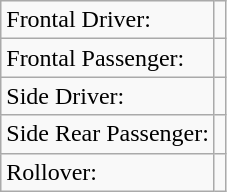<table class="wikitable">
<tr>
<td>Frontal Driver:</td>
<td></td>
</tr>
<tr>
<td>Frontal Passenger:</td>
<td></td>
</tr>
<tr>
<td>Side Driver:</td>
<td></td>
</tr>
<tr>
<td>Side Rear Passenger:</td>
<td></td>
</tr>
<tr>
<td>Rollover:</td>
<td></td>
</tr>
</table>
